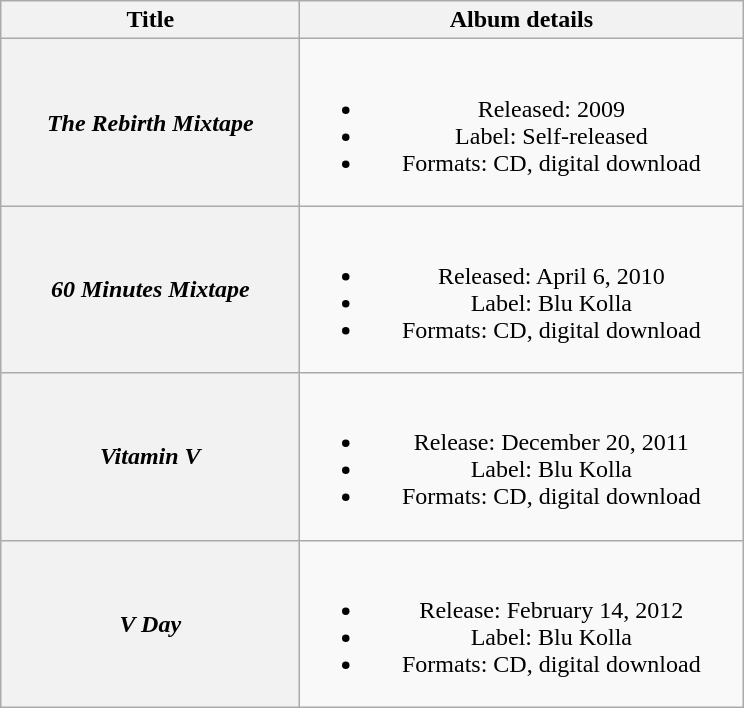<table class="wikitable plainrowheaders" style="text-align:center;">
<tr>
<th scope="col" style="width:12em;">Title</th>
<th scope="col" style="width:18em;">Album details</th>
</tr>
<tr>
<th scope="row"><em>The Rebirth Mixtape</em></th>
<td><br><ul><li>Released: 2009</li><li>Label: Self-released</li><li>Formats: CD, digital download</li></ul></td>
</tr>
<tr>
<th scope="row"><em>60 Minutes Mixtape</em></th>
<td><br><ul><li>Released: April 6, 2010</li><li>Label: Blu Kolla</li><li>Formats: CD, digital download</li></ul></td>
</tr>
<tr>
<th scope="row"><em>Vitamin V</em></th>
<td><br><ul><li>Release: December 20, 2011</li><li>Label: Blu Kolla</li><li>Formats: CD, digital download</li></ul></td>
</tr>
<tr>
<th scope="row"><em>V Day</em></th>
<td><br><ul><li>Release: February 14, 2012</li><li>Label: Blu Kolla</li><li>Formats: CD, digital download</li></ul></td>
</tr>
</table>
